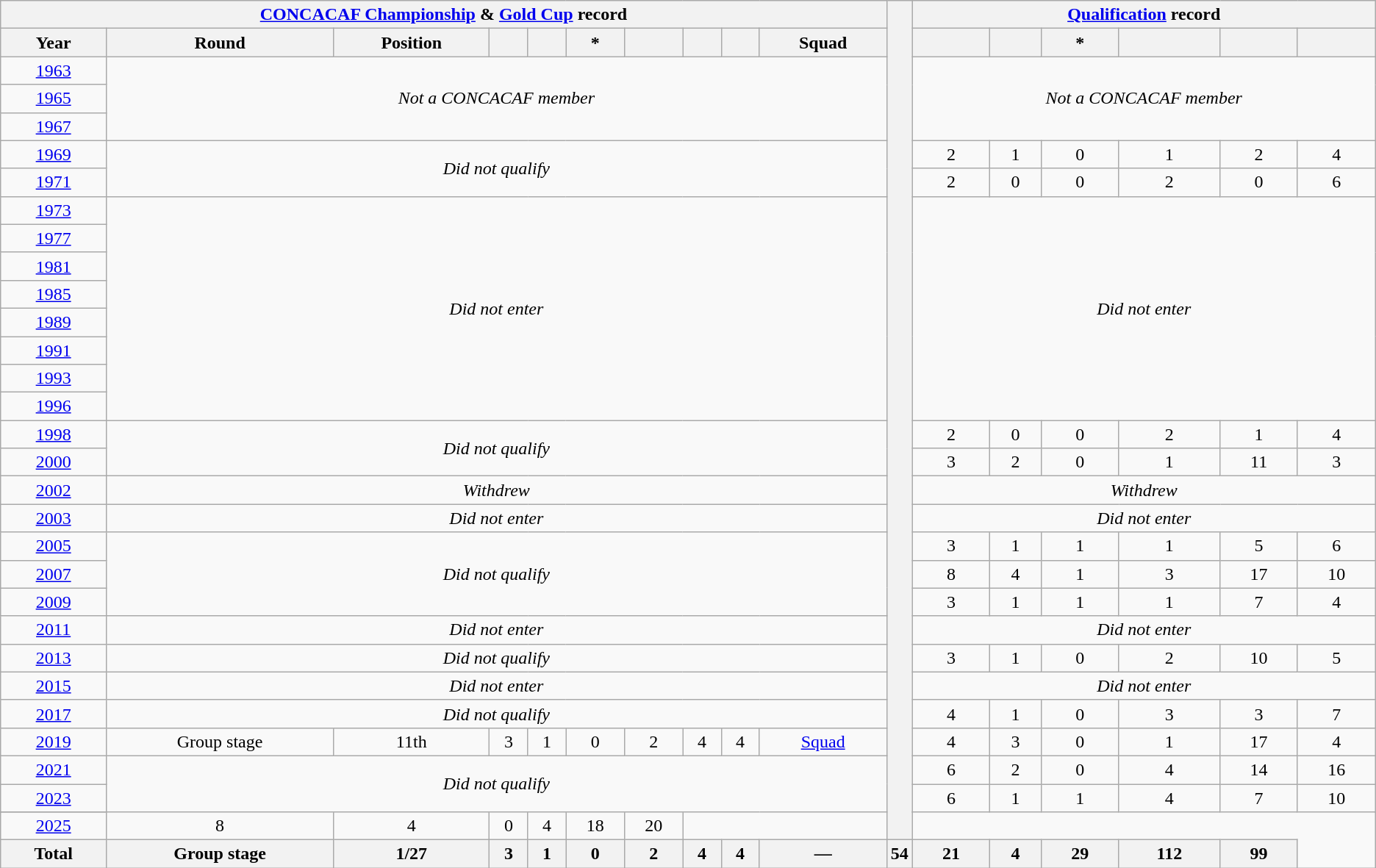<table class="wikitable" style="text-align: center;">
<tr>
<th colspan=10><a href='#'>CONCACAF Championship</a> & <a href='#'>Gold Cup</a> record</th>
<th width=1% rowspan=31></th>
<th colspan=7><a href='#'>Qualification</a> record</th>
</tr>
<tr>
<th>Year</th>
<th>Round</th>
<th>Position</th>
<th></th>
<th></th>
<th>*</th>
<th></th>
<th></th>
<th></th>
<th>Squad</th>
<th></th>
<th></th>
<th>*</th>
<th></th>
<th></th>
<th></th>
</tr>
<tr>
<td> <a href='#'>1963</a></td>
<td colspan=9 rowspan=3><em>Not a CONCACAF member</em></td>
<td colspan=6 rowspan=3><em>Not a CONCACAF member</em></td>
</tr>
<tr>
<td> <a href='#'>1965</a></td>
</tr>
<tr>
<td> <a href='#'>1967</a></td>
</tr>
<tr>
<td> <a href='#'>1969</a></td>
<td colspan=9 rowspan=2><em>Did not qualify</em></td>
<td>2</td>
<td>1</td>
<td>0</td>
<td>1</td>
<td>2</td>
<td>4</td>
</tr>
<tr>
<td> <a href='#'>1971</a></td>
<td>2</td>
<td>0</td>
<td>0</td>
<td>2</td>
<td>0</td>
<td>6</td>
</tr>
<tr>
<td> <a href='#'>1973</a></td>
<td colspan=9 rowspan=8><em>Did not enter</em></td>
<td colspan=6 rowspan=8><em>Did not enter</em></td>
</tr>
<tr>
<td> <a href='#'>1977</a></td>
</tr>
<tr>
<td> <a href='#'>1981</a></td>
</tr>
<tr>
<td> <a href='#'>1985</a></td>
</tr>
<tr>
<td> <a href='#'>1989</a></td>
</tr>
<tr>
<td> <a href='#'>1991</a></td>
</tr>
<tr>
<td>  <a href='#'>1993</a></td>
</tr>
<tr>
<td> <a href='#'>1996</a></td>
</tr>
<tr>
<td> <a href='#'>1998</a></td>
<td colspan=9 rowspan=2><em>Did not qualify</em></td>
<td>2</td>
<td>0</td>
<td>0</td>
<td>2</td>
<td>1</td>
<td>4</td>
</tr>
<tr>
<td> <a href='#'>2000</a></td>
<td>3</td>
<td>2</td>
<td>0</td>
<td>1</td>
<td>11</td>
<td>3</td>
</tr>
<tr>
<td> <a href='#'>2002</a></td>
<td colspan=9><em>Withdrew</em></td>
<td colspan=6><em>Withdrew</em></td>
</tr>
<tr>
<td>  <a href='#'>2003</a></td>
<td colspan=9><em>Did not enter</em></td>
<td colspan=6><em>Did not enter</em></td>
</tr>
<tr>
<td> <a href='#'>2005</a></td>
<td colspan=9 rowspan=3><em>Did not qualify</em></td>
<td>3</td>
<td>1</td>
<td>1</td>
<td>1</td>
<td>5</td>
<td>6</td>
</tr>
<tr>
<td> <a href='#'>2007</a></td>
<td>8</td>
<td>4</td>
<td>1</td>
<td>3</td>
<td>17</td>
<td>10</td>
</tr>
<tr>
<td> <a href='#'>2009</a></td>
<td>3</td>
<td>1</td>
<td>1</td>
<td>1</td>
<td>7</td>
<td>4</td>
</tr>
<tr>
<td> <a href='#'>2011</a></td>
<td colspan=9><em>Did not enter</em></td>
<td colspan=6><em>Did not enter</em></td>
</tr>
<tr>
<td> <a href='#'>2013</a></td>
<td colspan=9><em>Did not qualify</em></td>
<td>3</td>
<td>1</td>
<td>0</td>
<td>2</td>
<td>10</td>
<td>5</td>
</tr>
<tr>
<td>  <a href='#'>2015</a></td>
<td colspan=9><em>Did not enter</em></td>
<td colspan=6><em>Did not enter</em></td>
</tr>
<tr>
<td> <a href='#'>2017</a></td>
<td colspan=9><em>Did not qualify</em></td>
<td>4</td>
<td>1</td>
<td>0</td>
<td>3</td>
<td>3</td>
<td>7</td>
</tr>
<tr>
<td>   <a href='#'>2019</a></td>
<td>Group stage</td>
<td>11th</td>
<td>3</td>
<td>1</td>
<td>0</td>
<td>2</td>
<td>4</td>
<td>4</td>
<td><a href='#'>Squad</a></td>
<td>4</td>
<td>3</td>
<td>0</td>
<td>1</td>
<td>17</td>
<td>4</td>
</tr>
<tr>
<td> <a href='#'>2021</a></td>
<td colspan=9 rowspan=3><em>Did not qualify</em></td>
<td>6</td>
<td>2</td>
<td>0</td>
<td>4</td>
<td>14</td>
<td>16</td>
</tr>
<tr>
<td>  <a href='#'>2023</a></td>
<td>6</td>
<td>1</td>
<td>1</td>
<td>4</td>
<td>7</td>
<td>10</td>
</tr>
<tr>
</tr>
<tr>
<td>  <a href='#'>2025</a></td>
<td>8</td>
<td>4</td>
<td>0</td>
<td>4</td>
<td>18</td>
<td>20</td>
</tr>
<tr>
<th>Total</th>
<th>Group stage</th>
<th>1/27</th>
<th>3</th>
<th>1</th>
<th>0</th>
<th>2</th>
<th>4</th>
<th>4</th>
<th>—</th>
<th>54</th>
<th>21</th>
<th>4</th>
<th>29</th>
<th>112</th>
<th>99</th>
</tr>
</table>
